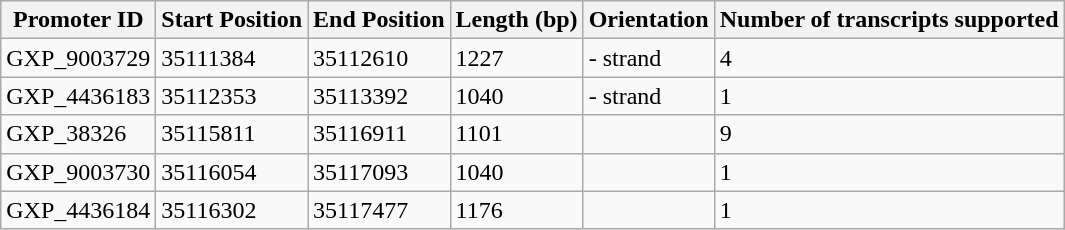<table class="wikitable">
<tr>
<th>Promoter ID</th>
<th>Start Position</th>
<th>End Position</th>
<th>Length (bp)</th>
<th>Orientation</th>
<th>Number of transcripts supported</th>
</tr>
<tr>
<td>GXP_9003729</td>
<td>35111384</td>
<td>35112610</td>
<td>1227</td>
<td>- strand</td>
<td>4</td>
</tr>
<tr>
<td>GXP_4436183</td>
<td>35112353</td>
<td>35113392</td>
<td>1040</td>
<td>- strand</td>
<td>1</td>
</tr>
<tr>
<td>GXP_38326</td>
<td>35115811</td>
<td>35116911</td>
<td>1101</td>
<td></td>
<td>9</td>
</tr>
<tr>
<td>GXP_9003730</td>
<td>35116054</td>
<td>35117093</td>
<td>1040</td>
<td></td>
<td>1</td>
</tr>
<tr>
<td>GXP_4436184</td>
<td>35116302</td>
<td>35117477</td>
<td>1176</td>
<td></td>
<td>1</td>
</tr>
</table>
